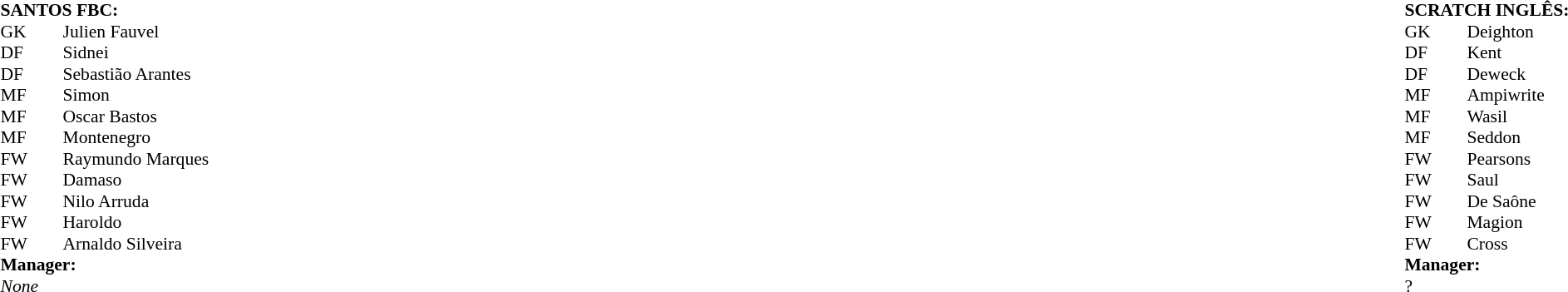<table width=100%>
<tr>
<td valign="top" width="50%"><br><table style="font-size:90%" cellspacing="0" cellpadding="0">
<tr>
<td colspan="4"><strong>SANTOS FBC:</strong></td>
</tr>
<tr>
<th width=25></th>
<th width=25></th>
</tr>
<tr>
<td>GK</td>
<td></td>
<td> Julien Fauvel</td>
</tr>
<tr>
<td>DF</td>
<td></td>
<td> Sidnei</td>
</tr>
<tr>
<td>DF</td>
<td></td>
<td> Sebastião Arantes</td>
</tr>
<tr>
<td>MF</td>
<td></td>
<td> Simon</td>
</tr>
<tr>
<td>MF</td>
<td></td>
<td> Oscar Bastos</td>
</tr>
<tr>
<td>MF</td>
<td></td>
<td> Montenegro</td>
</tr>
<tr>
<td>FW</td>
<td></td>
<td> Raymundo Marques</td>
</tr>
<tr>
<td>FW</td>
<td></td>
<td> Damaso</td>
</tr>
<tr>
<td>FW</td>
<td></td>
<td> Nilo Arruda</td>
</tr>
<tr>
<td>FW</td>
<td></td>
<td> Haroldo</td>
</tr>
<tr>
<td>FW</td>
<td></td>
<td> Arnaldo Silveira</td>
</tr>
<tr>
<td colspan=3><strong>Manager:</strong></td>
</tr>
<tr>
<td colspan=4><em>None</em></td>
</tr>
</table>
</td>
<td valign="top" width="50%"><br><table style="font-size:90%" cellspacing="0" cellpadding="0" align=right>
<tr>
<td colspan="4"><strong>SCRATCH INGLÊS:</strong></td>
</tr>
<tr>
<th width=25></th>
<th width=25></th>
</tr>
<tr>
<td>GK</td>
<td></td>
<td> Deighton</td>
</tr>
<tr>
<td>DF</td>
<td></td>
<td> Kent</td>
</tr>
<tr>
<td>DF</td>
<td></td>
<td> Deweck</td>
</tr>
<tr>
<td>MF</td>
<td></td>
<td> Ampiwrite</td>
</tr>
<tr>
<td>MF</td>
<td></td>
<td> Wasil</td>
</tr>
<tr>
<td>MF</td>
<td></td>
<td> Seddon</td>
</tr>
<tr>
<td>FW</td>
<td></td>
<td> Pearsons</td>
</tr>
<tr>
<td>FW</td>
<td></td>
<td> Saul</td>
</tr>
<tr>
<td>FW</td>
<td></td>
<td> De Saône</td>
</tr>
<tr>
<td>FW</td>
<td></td>
<td> Magion</td>
</tr>
<tr>
<td>FW</td>
<td></td>
<td> Cross</td>
</tr>
<tr>
<td colspan=3><strong>Manager:</strong></td>
</tr>
<tr>
<td colspan=4>?</td>
</tr>
</table>
</td>
</tr>
</table>
